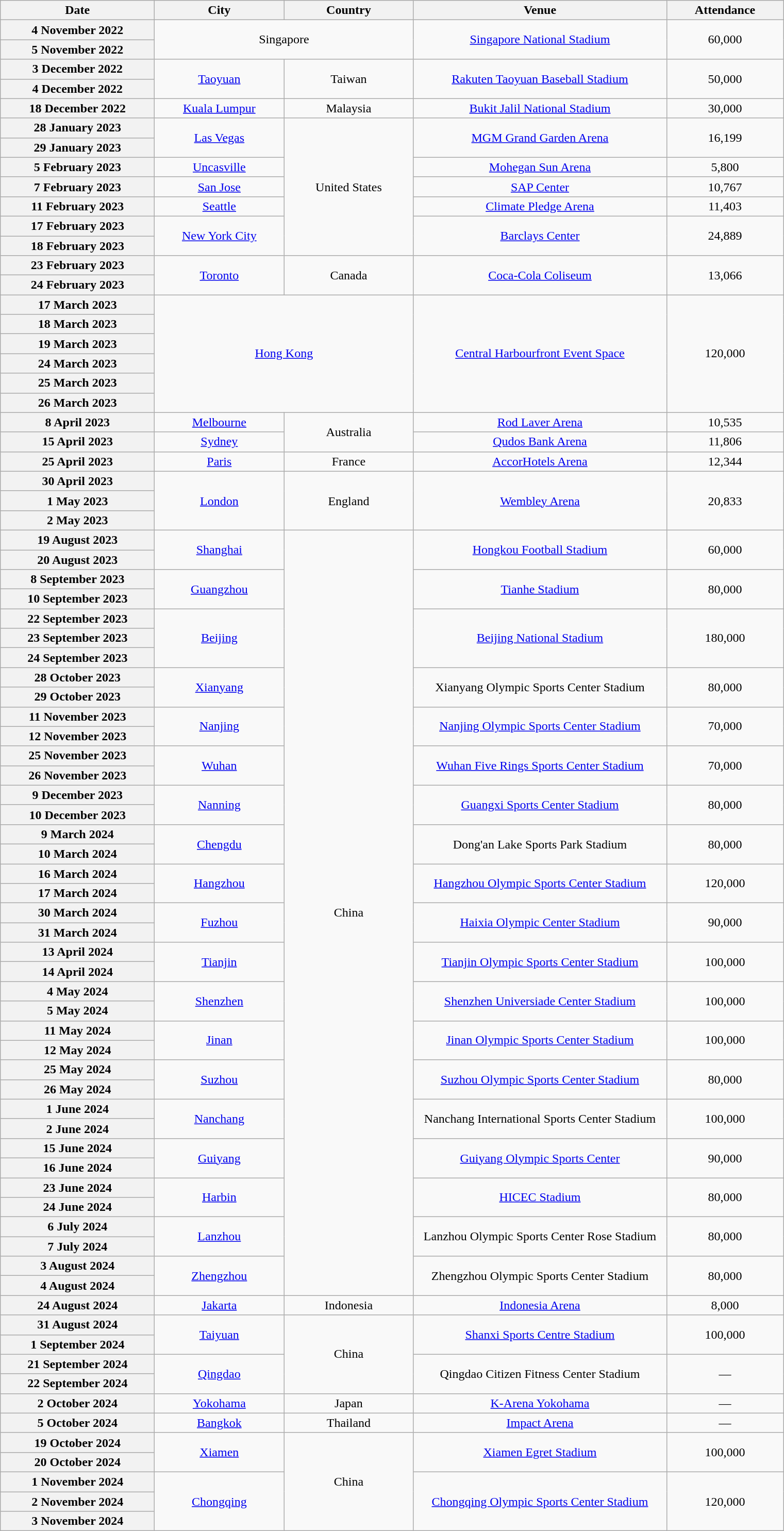<table class="wikitable plainrowheaders" style="text-align:center;">
<tr>
<th scope="col" style="width:12em;">Date</th>
<th scope="col" style="width:10em;">City</th>
<th scope="col" style="width:10em;">Country</th>
<th scope="col" style="width:20em;">Venue</th>
<th scope="col" style="width:9em;">Attendance</th>
</tr>
<tr>
<th scope="row" style="text-align:center">4 November 2022</th>
<td colspan="2" rowspan="2">Singapore</td>
<td rowspan="2"><a href='#'>Singapore National Stadium</a></td>
<td rowspan="2">60,000</td>
</tr>
<tr>
<th scope="row" style="text-align:center">5 November 2022</th>
</tr>
<tr>
<th scope="row" style="text-align:center">3 December 2022</th>
<td rowspan="2"><a href='#'>Taoyuan</a></td>
<td rowspan="2">Taiwan</td>
<td rowspan="2"><a href='#'>Rakuten Taoyuan Baseball Stadium</a></td>
<td rowspan="2">50,000</td>
</tr>
<tr>
<th scope="row" style="text-align:center">4 December 2022</th>
</tr>
<tr>
<th scope="row" style="text-align:center">18 December 2022</th>
<td><a href='#'>Kuala Lumpur</a></td>
<td>Malaysia</td>
<td><a href='#'>Bukit Jalil National Stadium</a></td>
<td>30,000</td>
</tr>
<tr>
<th scope="row" style="text-align:center">28 January 2023</th>
<td rowspan="2"><a href='#'>Las Vegas</a></td>
<td rowspan="7">United States</td>
<td rowspan="2"><a href='#'>MGM Grand Garden Arena</a></td>
<td rowspan="2">16,199</td>
</tr>
<tr>
<th scope="row" style="text-align:center">29 January 2023</th>
</tr>
<tr>
<th scope="row" style="text-align:center">5 February 2023</th>
<td><a href='#'>Uncasville</a></td>
<td><a href='#'>Mohegan Sun Arena</a></td>
<td>5,800</td>
</tr>
<tr>
<th scope="row" style="text-align:center">7 February 2023</th>
<td><a href='#'>San Jose</a></td>
<td><a href='#'>SAP Center</a></td>
<td>10,767</td>
</tr>
<tr>
<th scope="row" style="text-align:center">11 February 2023</th>
<td><a href='#'>Seattle</a></td>
<td><a href='#'>Climate Pledge Arena</a></td>
<td>11,403</td>
</tr>
<tr>
<th scope="row" style="text-align:center">17 February 2023</th>
<td rowspan="2"><a href='#'>New York City</a></td>
<td rowspan="2"><a href='#'>Barclays Center</a></td>
<td rowspan="2">24,889</td>
</tr>
<tr>
<th scope="row" style="text-align:center">18 February 2023</th>
</tr>
<tr>
<th scope="row" style="text-align:center">23 February 2023</th>
<td rowspan="2"><a href='#'>Toronto</a></td>
<td rowspan="2">Canada</td>
<td rowspan="2"><a href='#'>Coca-Cola Coliseum</a></td>
<td rowspan="2">13,066</td>
</tr>
<tr>
<th scope="row" style="text-align:center">24 February 2023</th>
</tr>
<tr>
<th scope="row" style="text-align:center">17 March 2023</th>
<td colspan="2" rowspan="6"><a href='#'>Hong Kong</a></td>
<td rowspan="6"><a href='#'>Central Harbourfront Event Space</a></td>
<td rowspan="6">120,000</td>
</tr>
<tr>
<th scope="row" style="text-align:center">18 March 2023</th>
</tr>
<tr>
<th scope="row" style="text-align:center">19 March 2023</th>
</tr>
<tr>
<th scope="row" style="text-align:center">24 March 2023</th>
</tr>
<tr>
<th scope="row" style="text-align:center">25 March 2023</th>
</tr>
<tr>
<th scope="row" style="text-align:center">26 March 2023</th>
</tr>
<tr>
<th scope="row" style="text-align:center">8 April 2023</th>
<td><a href='#'>Melbourne</a></td>
<td rowspan="2">Australia</td>
<td><a href='#'>Rod Laver Arena</a></td>
<td>10,535</td>
</tr>
<tr>
<th scope="row" style="text-align:center">15 April 2023</th>
<td><a href='#'>Sydney</a></td>
<td><a href='#'>Qudos Bank Arena</a></td>
<td>11,806</td>
</tr>
<tr>
<th scope="row" style="text-align:center">25 April 2023</th>
<td><a href='#'>Paris</a></td>
<td>France</td>
<td><a href='#'>AccorHotels Arena</a></td>
<td>12,344</td>
</tr>
<tr>
<th scope="row" style="text-align:center">30 April 2023</th>
<td rowspan="3"><a href='#'>London</a></td>
<td rowspan="3">England</td>
<td rowspan="3"><a href='#'>Wembley Arena</a></td>
<td rowspan="3">20,833</td>
</tr>
<tr>
<th scope="row" style="text-align:center">1 May 2023</th>
</tr>
<tr>
<th scope="row" style="text-align:center">2 May 2023</th>
</tr>
<tr>
<th scope="row" style="text-align:center">19 August 2023</th>
<td rowspan="2"><a href='#'>Shanghai</a></td>
<td rowspan="39">China</td>
<td rowspan="2"><a href='#'>Hongkou Football Stadium</a></td>
<td rowspan="2">60,000</td>
</tr>
<tr>
<th scope="row" style="text-align:center">20 August 2023</th>
</tr>
<tr>
<th scope="row" style="text-align:center">8 September 2023</th>
<td rowspan="2"><a href='#'>Guangzhou</a></td>
<td rowspan="2"><a href='#'>Tianhe Stadium</a></td>
<td rowspan="2">80,000</td>
</tr>
<tr>
<th scope="row" style="text-align:center">10 September 2023</th>
</tr>
<tr>
<th scope="row" style="text-align:center">22 September 2023</th>
<td rowspan="3"><a href='#'>Beijing</a></td>
<td rowspan="3"><a href='#'>Beijing National Stadium</a></td>
<td rowspan="3">180,000</td>
</tr>
<tr>
<th scope="row" style="text-align:center">23 September 2023</th>
</tr>
<tr>
<th scope="row" style="text-align:center">24 September 2023</th>
</tr>
<tr>
<th scope="row" style="text-align:center">28 October 2023</th>
<td rowspan="2"><a href='#'>Xianyang</a></td>
<td rowspan="2">Xianyang Olympic Sports Center Stadium</td>
<td rowspan="2">80,000</td>
</tr>
<tr>
<th scope="row" style="text-align:center">29 October 2023</th>
</tr>
<tr>
<th scope="row" style="text-align:center">11 November 2023</th>
<td rowspan="2"><a href='#'>Nanjing</a></td>
<td rowspan="2"><a href='#'>Nanjing Olympic Sports Center Stadium</a></td>
<td rowspan="2">70,000</td>
</tr>
<tr>
<th scope="row" style="text-align:center">12 November 2023</th>
</tr>
<tr>
<th scope="row" style="text-align:center">25 November 2023</th>
<td rowspan="2"><a href='#'>Wuhan</a></td>
<td rowspan="2"><a href='#'>Wuhan Five Rings Sports Center Stadium</a></td>
<td rowspan="2">70,000</td>
</tr>
<tr>
<th scope="row" style="text-align:center">26 November 2023</th>
</tr>
<tr>
<th scope="row" style="text-align:center">9 December 2023</th>
<td rowspan="2"><a href='#'>Nanning</a></td>
<td rowspan="2"><a href='#'>Guangxi Sports Center Stadium</a></td>
<td rowspan="2">80,000</td>
</tr>
<tr>
<th scope="row" style="text-align:center">10 December 2023</th>
</tr>
<tr>
<th scope="row" style="text-align:center">9 March 2024</th>
<td rowspan="2"><a href='#'>Chengdu</a></td>
<td rowspan="2">Dong'an Lake Sports Park Stadium</td>
<td rowspan="2">80,000</td>
</tr>
<tr>
<th scope="row" style="text-align:center">10 March 2024</th>
</tr>
<tr>
<th scope="row" style="text-align:center">16 March 2024</th>
<td rowspan="2"><a href='#'>Hangzhou</a></td>
<td rowspan="2"><a href='#'>Hangzhou Olympic Sports Center Stadium</a></td>
<td rowspan="2">120,000</td>
</tr>
<tr>
<th scope="row" style="text-align:center">17 March 2024</th>
</tr>
<tr>
<th scope="row" style="text-align:center">30 March 2024</th>
<td rowspan="2"><a href='#'>Fuzhou</a></td>
<td rowspan="2"><a href='#'>Haixia Olympic Center Stadium</a></td>
<td rowspan="2">90,000</td>
</tr>
<tr>
<th scope="row" style="text-align:center">31 March 2024</th>
</tr>
<tr>
<th scope="row" style="text-align:center">13 April 2024</th>
<td rowspan="2"><a href='#'>Tianjin</a></td>
<td rowspan="2"><a href='#'>Tianjin Olympic Sports Center Stadium</a></td>
<td rowspan="2">100,000</td>
</tr>
<tr>
<th scope="row" style="text-align:center">14 April 2024</th>
</tr>
<tr>
<th scope="row" style="text-align:center">4 May 2024</th>
<td rowspan="2"><a href='#'>Shenzhen</a></td>
<td rowspan="2"><a href='#'>Shenzhen Universiade Center Stadium</a></td>
<td rowspan="2">100,000</td>
</tr>
<tr>
<th scope="row" style="text-align:center">5 May 2024</th>
</tr>
<tr>
<th scope="row" style="text-align:center">11 May 2024</th>
<td rowspan="2"><a href='#'>Jinan</a></td>
<td rowspan="2"><a href='#'>Jinan Olympic Sports Center Stadium</a></td>
<td rowspan="2">100,000</td>
</tr>
<tr>
<th scope="row" style="text-align:center">12 May 2024</th>
</tr>
<tr>
<th scope="row" style="text-align:center">25 May 2024</th>
<td rowspan="2"><a href='#'>Suzhou</a></td>
<td rowspan="2"><a href='#'>Suzhou Olympic Sports Center Stadium</a></td>
<td rowspan="2">80,000</td>
</tr>
<tr>
<th scope="row" style="text-align:center">26 May 2024</th>
</tr>
<tr>
<th scope="row" style="text-align:center">1 June 2024</th>
<td rowspan="2"><a href='#'>Nanchang</a></td>
<td rowspan="2">Nanchang International Sports Center Stadium</td>
<td rowspan="2">100,000</td>
</tr>
<tr>
<th scope="row" style="text-align:center">2 June 2024</th>
</tr>
<tr>
<th scope="row" style="text-align:center">15 June 2024</th>
<td rowspan="2"><a href='#'>Guiyang</a></td>
<td rowspan="2"><a href='#'>Guiyang Olympic Sports Center</a></td>
<td rowspan="2">90,000</td>
</tr>
<tr>
<th scope="row" style="text-align:center">16 June 2024</th>
</tr>
<tr>
<th scope="row" style="text-align:center">23 June 2024</th>
<td rowspan="2"><a href='#'>Harbin</a></td>
<td rowspan="2"><a href='#'>HICEC Stadium</a></td>
<td rowspan="2">80,000</td>
</tr>
<tr>
<th scope="row" style="text-align:center">24 June 2024</th>
</tr>
<tr>
<th scope="row" style="text-align:center">6 July 2024</th>
<td rowspan="2"><a href='#'>Lanzhou</a></td>
<td rowspan="2">Lanzhou Olympic Sports Center Rose Stadium</td>
<td rowspan="2">80,000</td>
</tr>
<tr>
<th scope="row" style="text-align:center">7 July 2024</th>
</tr>
<tr>
<th scope="row" style="text-align:center">3 August 2024</th>
<td rowspan="2"><a href='#'>Zhengzhou</a></td>
<td rowspan="2">Zhengzhou Olympic Sports Center Stadium</td>
<td rowspan="2">80,000</td>
</tr>
<tr>
<th scope="row" style="text-align:center">4 August 2024</th>
</tr>
<tr>
<th scope="row" style="text-align:center">24 August 2024</th>
<td><a href='#'>Jakarta</a></td>
<td>Indonesia</td>
<td><a href='#'>Indonesia Arena</a></td>
<td>8,000</td>
</tr>
<tr>
<th scope="row" style="text-align:center">31 August 2024</th>
<td rowspan="2"><a href='#'>Taiyuan</a></td>
<td rowspan="4">China</td>
<td rowspan="2"><a href='#'>Shanxi Sports Centre Stadium</a></td>
<td rowspan="2">100,000</td>
</tr>
<tr>
<th scope="row" style="text-align:center">1 September 2024</th>
</tr>
<tr>
<th scope="row" style="text-align:center">21 September 2024</th>
<td rowspan="2"><a href='#'>Qingdao</a></td>
<td rowspan="2">Qingdao Citizen Fitness Center Stadium</td>
<td rowspan="2">—</td>
</tr>
<tr>
<th scope="row" style="text-align:center">22 September 2024</th>
</tr>
<tr>
<th scope="row" style="text-align:center">2 October 2024</th>
<td><a href='#'>Yokohama</a></td>
<td>Japan</td>
<td><a href='#'>K-Arena Yokohama</a></td>
<td>—</td>
</tr>
<tr>
<th scope="row" style="text-align:center">5 October 2024</th>
<td><a href='#'>Bangkok</a></td>
<td>Thailand</td>
<td><a href='#'>Impact Arena</a></td>
<td>—</td>
</tr>
<tr>
<th scope="row" style="text-align:center">19 October 2024</th>
<td rowspan="2"><a href='#'>Xiamen</a></td>
<td rowspan="5">China</td>
<td rowspan="2"><a href='#'>Xiamen Egret Stadium</a></td>
<td rowspan="2">100,000</td>
</tr>
<tr>
<th scope="row" style="text-align:center">20 October 2024</th>
</tr>
<tr>
<th scope="row" style="text-align:center">1 November 2024</th>
<td rowspan="3"><a href='#'>Chongqing</a></td>
<td rowspan="3"><a href='#'>Chongqing Olympic Sports Center Stadium</a></td>
<td rowspan="3">120,000</td>
</tr>
<tr>
<th scope="row" style="text-align:center">2 November 2024</th>
</tr>
<tr>
<th scope="row" style="text-align:center">3 November 2024</th>
</tr>
</table>
